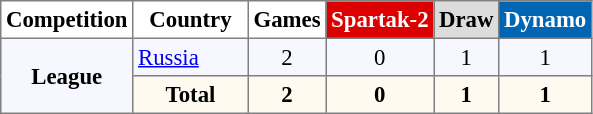<table bgcolor="#f7f8ff" cellpadding="3" cellspacing="0" border="1" style="font-size: 95%; border: gray solid 1px; border-collapse: collapse;">
<tr align=center bgcolor="#FFFFFF">
<td width="20"><strong>Competition</strong></td>
<td width="70"><strong>Country</strong></td>
<td width="40"><strong>Games</strong></td>
<th style="color:#FFFFFF; background:#DD0000;">Spartak-2</th>
<th style="color:#000000; background:#dcdcdc;">Draw</th>
<th style="color:#FFFFFF; background:#0066b3;">Dynamo</th>
</tr>
<tr>
<th rowspan=3 align=center>League</th>
<td align=left> <a href='#'>Russia</a></td>
<td align=center>2</td>
<td align=center>0</td>
<td align=center>1</td>
<td align=center>1</td>
</tr>
<tr style=background:FloralWhite>
<th>Total</th>
<th>2</th>
<th>0</th>
<th>1</th>
<th>1</th>
</tr>
</table>
